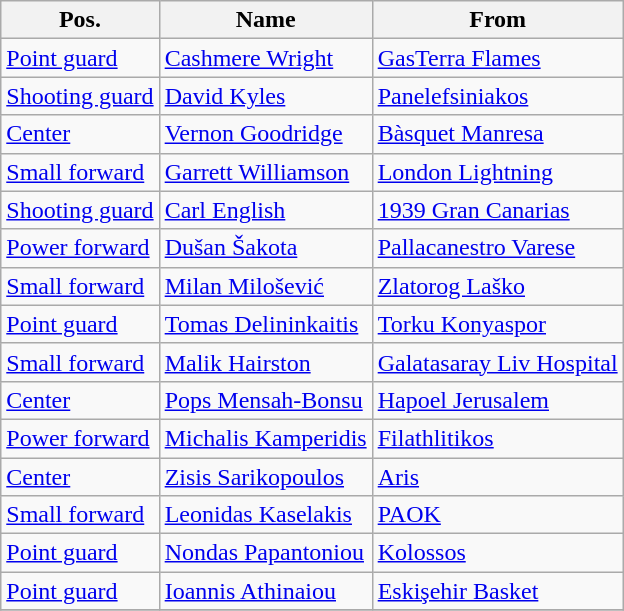<table class="wikitable">
<tr>
<th>Pos.</th>
<th>Name</th>
<th>From</th>
</tr>
<tr>
<td><a href='#'>Point guard</a></td>
<td> <a href='#'>Cashmere Wright</a></td>
<td> <a href='#'>GasTerra Flames</a></td>
</tr>
<tr>
<td><a href='#'>Shooting guard</a></td>
<td> <a href='#'>David Kyles</a></td>
<td> <a href='#'>Panelefsiniakos</a></td>
</tr>
<tr>
<td><a href='#'>Center</a></td>
<td> <a href='#'>Vernon Goodridge</a></td>
<td> <a href='#'>Bàsquet Manresa</a></td>
</tr>
<tr>
<td><a href='#'>Small forward</a></td>
<td> <a href='#'>Garrett Williamson</a></td>
<td> <a href='#'>London Lightning</a></td>
</tr>
<tr>
<td><a href='#'>Shooting guard</a></td>
<td> <a href='#'>Carl English</a></td>
<td> <a href='#'>1939 Gran Canarias</a></td>
</tr>
<tr>
<td><a href='#'>Power forward</a></td>
<td> <a href='#'>Dušan Šakota</a></td>
<td> <a href='#'>Pallacanestro Varese</a></td>
</tr>
<tr>
<td><a href='#'>Small forward</a></td>
<td> <a href='#'>Milan Milošević</a></td>
<td> <a href='#'>Zlatorog Laško</a></td>
</tr>
<tr>
<td><a href='#'>Point guard</a></td>
<td> <a href='#'>Tomas Delininkaitis</a></td>
<td> <a href='#'>Torku Konyaspor</a></td>
</tr>
<tr>
<td><a href='#'>Small forward</a></td>
<td> <a href='#'>Malik Hairston</a></td>
<td> <a href='#'>Galatasaray Liv Hospital</a></td>
</tr>
<tr>
<td><a href='#'>Center</a></td>
<td> <a href='#'>Pops Mensah-Bonsu</a></td>
<td> <a href='#'>Hapoel Jerusalem</a></td>
</tr>
<tr>
<td><a href='#'>Power forward</a></td>
<td> <a href='#'>Michalis Kamperidis</a></td>
<td> <a href='#'>Filathlitikos</a></td>
</tr>
<tr>
<td><a href='#'>Center</a></td>
<td> <a href='#'>Zisis Sarikopoulos</a></td>
<td> <a href='#'>Aris</a></td>
</tr>
<tr>
<td><a href='#'>Small forward</a></td>
<td> <a href='#'>Leonidas Kaselakis</a></td>
<td> <a href='#'>PAOK</a></td>
</tr>
<tr>
<td><a href='#'>Point guard</a></td>
<td> <a href='#'>Nondas Papantoniou</a></td>
<td> <a href='#'>Kolossos</a></td>
</tr>
<tr>
<td><a href='#'>Point guard</a></td>
<td> <a href='#'>Ioannis Athinaiou</a></td>
<td> <a href='#'>Eskişehir Basket</a></td>
</tr>
<tr>
</tr>
</table>
